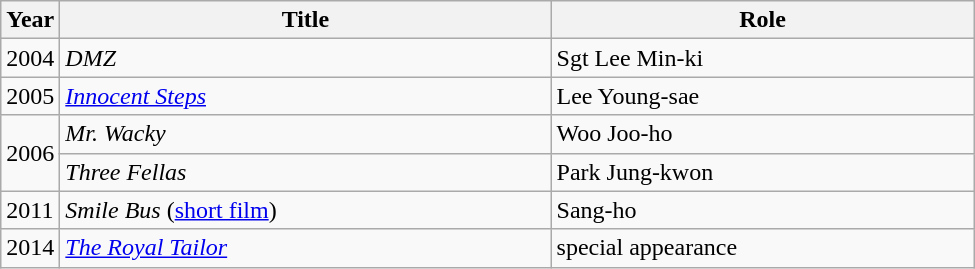<table class="wikitable" style="width:650px">
<tr>
<th width=10>Year</th>
<th>Title</th>
<th>Role</th>
</tr>
<tr>
<td>2004</td>
<td><em>DMZ</em></td>
<td>Sgt Lee Min-ki</td>
</tr>
<tr>
<td>2005</td>
<td><em><a href='#'>Innocent Steps</a></em></td>
<td>Lee Young-sae</td>
</tr>
<tr>
<td rowspan=2>2006</td>
<td><em>Mr. Wacky</em></td>
<td>Woo Joo-ho</td>
</tr>
<tr>
<td><em>Three Fellas</em> </td>
<td>Park Jung-kwon</td>
</tr>
<tr>
<td>2011</td>
<td><em>Smile Bus</em> (<a href='#'>short film</a>)</td>
<td>Sang-ho</td>
</tr>
<tr>
<td>2014</td>
<td><em><a href='#'>The Royal Tailor</a></em></td>
<td>special appearance</td>
</tr>
</table>
